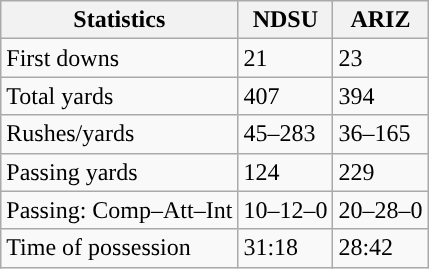<table class="wikitable" style="float: left;">
<tr>
<th>Statistics</th>
<th>NDSU</th>
<th>ARIZ</th>
</tr>
<tr>
<td>First downs</td>
<td>21</td>
<td>23</td>
</tr>
<tr>
<td>Total yards</td>
<td>407</td>
<td>394</td>
</tr>
<tr>
<td>Rushes/yards</td>
<td>45–283</td>
<td>36–165</td>
</tr>
<tr>
<td>Passing yards</td>
<td>124</td>
<td>229</td>
</tr>
<tr>
<td>Passing: Comp–Att–Int</td>
<td>10–12–0</td>
<td>20–28–0</td>
</tr>
<tr>
<td>Time of possession</td>
<td>31:18</td>
<td>28:42</td>
</tr>
</table>
